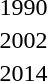<table>
<tr>
<td>1990</td>
<td></td>
<td></td>
<td><br> </td>
</tr>
<tr>
<td rowspan=2>2002</td>
<td rowspan=2></td>
<td rowspan=2></td>
<td></td>
</tr>
<tr>
<td></td>
</tr>
<tr>
<td rowspan=2>2014<br></td>
<td rowspan=2></td>
<td rowspan=2></td>
<td></td>
</tr>
<tr>
<td></td>
</tr>
</table>
